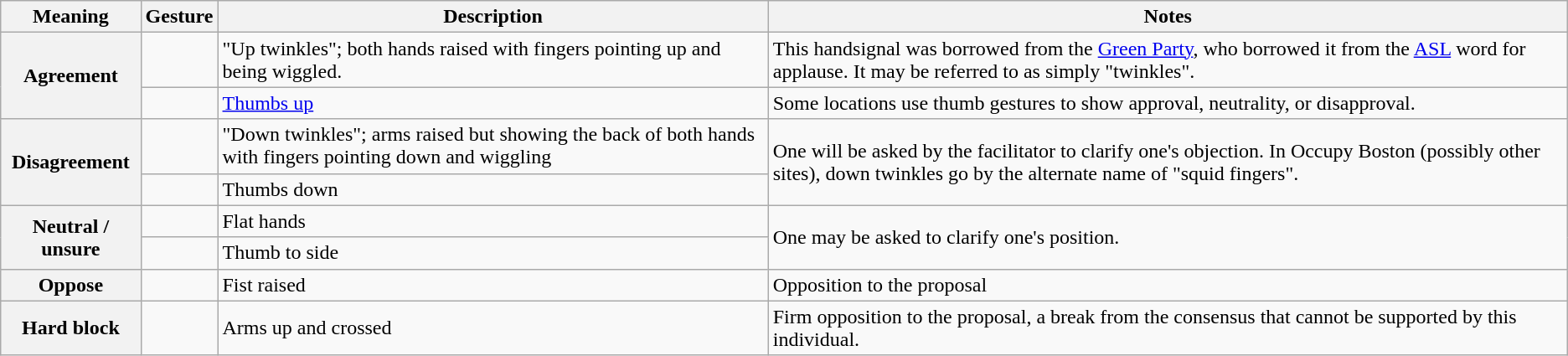<table class="wikitable">
<tr>
<th>Meaning</th>
<th>Gesture</th>
<th>Description</th>
<th>Notes</th>
</tr>
<tr>
<th rowspan="2">Agreement</th>
<td></td>
<td>"Up twinkles"; both hands raised with fingers pointing up and being wiggled.</td>
<td>This handsignal was borrowed from the <a href='#'>Green Party</a>, who borrowed it from the <a href='#'>ASL</a> word for applause. It may be referred to as simply "twinkles".</td>
</tr>
<tr>
<td></td>
<td><a href='#'>Thumbs up</a></td>
<td>Some locations use thumb gestures to show approval, neutrality, or disapproval.</td>
</tr>
<tr>
<th rowspan="2">Disagreement</th>
<td></td>
<td>"Down twinkles"; arms raised but showing the back of both hands with fingers pointing down and wiggling</td>
<td rowspan="2">One will be asked by the facilitator to clarify one's objection. In Occupy Boston (possibly other sites), down twinkles go by the alternate name of "squid fingers".</td>
</tr>
<tr>
<td></td>
<td>Thumbs down</td>
</tr>
<tr>
<th rowspan="2">Neutral / unsure</th>
<td></td>
<td>Flat hands</td>
<td rowspan="2">One may be asked to clarify one's position.</td>
</tr>
<tr>
<td></td>
<td>Thumb to side</td>
</tr>
<tr>
<th>Oppose</th>
<td></td>
<td>Fist raised</td>
<td>Opposition to the proposal</td>
</tr>
<tr>
<th>Hard block</th>
<td></td>
<td>Arms up and crossed</td>
<td>Firm opposition to the proposal, a break from the consensus that cannot be supported by this individual.</td>
</tr>
</table>
